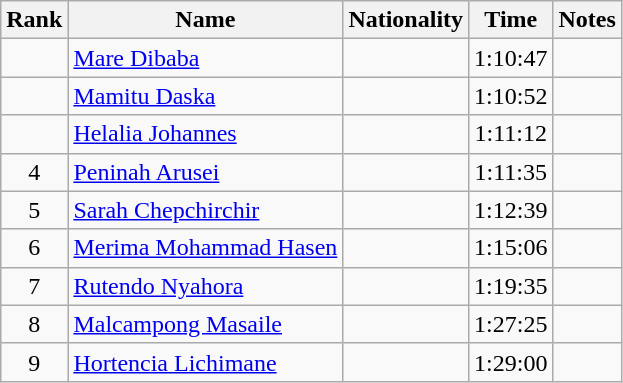<table class="wikitable sortable" style="text-align:center">
<tr>
<th>Rank</th>
<th>Name</th>
<th>Nationality</th>
<th>Time</th>
<th>Notes</th>
</tr>
<tr>
<td></td>
<td align=left><a href='#'>Mare Dibaba</a></td>
<td align=left></td>
<td>1:10:47</td>
<td></td>
</tr>
<tr>
<td></td>
<td align=left><a href='#'>Mamitu Daska</a></td>
<td align=left></td>
<td>1:10:52</td>
<td></td>
</tr>
<tr>
<td></td>
<td align=left><a href='#'>Helalia Johannes</a></td>
<td align=left></td>
<td>1:11:12</td>
<td></td>
</tr>
<tr>
<td>4</td>
<td align=left><a href='#'>Peninah Arusei</a></td>
<td align=left></td>
<td>1:11:35</td>
<td></td>
</tr>
<tr>
<td>5</td>
<td align=left><a href='#'>Sarah Chepchirchir</a></td>
<td align=left></td>
<td>1:12:39</td>
<td></td>
</tr>
<tr>
<td>6</td>
<td align=left><a href='#'>Merima Mohammad Hasen</a></td>
<td align=left></td>
<td>1:15:06</td>
<td></td>
</tr>
<tr>
<td>7</td>
<td align=left><a href='#'>Rutendo Nyahora</a></td>
<td align=left></td>
<td>1:19:35</td>
<td></td>
</tr>
<tr>
<td>8</td>
<td align=left><a href='#'>Malcampong Masaile</a></td>
<td align=left></td>
<td>1:27:25</td>
<td></td>
</tr>
<tr>
<td>9</td>
<td align=left><a href='#'>Hortencia Lichimane</a></td>
<td align=left></td>
<td>1:29:00</td>
<td></td>
</tr>
</table>
